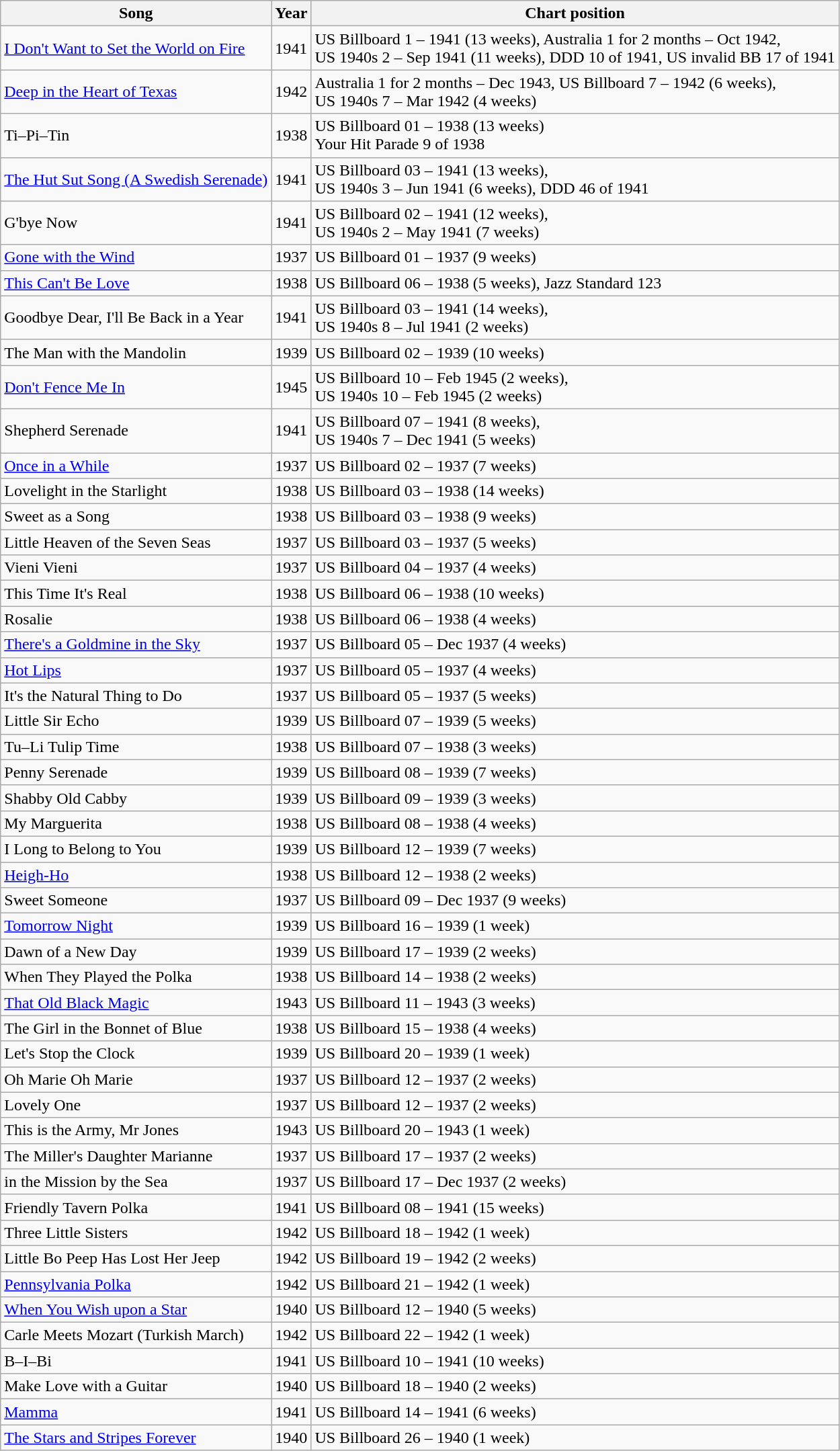<table class="wikitable sortable">
<tr>
<th>Song</th>
<th>Year</th>
<th>Chart position</th>
</tr>
<tr>
<td><a href='#'>I Don't Want to Set the World on Fire</a></td>
<td>1941</td>
<td>US Billboard 1 – 1941 (13 weeks), Australia 1 for 2 months – Oct 1942, <br>US 1940s 2 – Sep 1941 (11 weeks), DDD 10 of 1941, US invalid BB 17 of 1941</td>
</tr>
<tr>
<td><a href='#'>Deep in the Heart of Texas</a></td>
<td>1942</td>
<td>Australia 1 for 2 months – Dec 1943, US Billboard 7 – 1942 (6 weeks), <br>US 1940s 7 – Mar 1942 (4 weeks)</td>
</tr>
<tr>
<td>Ti–Pi–Tin</td>
<td>1938</td>
<td>US Billboard 01 – 1938 (13 weeks)<br>Your Hit Parade 9 of 1938</td>
</tr>
<tr>
<td><a href='#'>The Hut Sut Song (A Swedish Serenade)</a></td>
<td>1941</td>
<td>US Billboard 03 – 1941 (13 weeks),<br>US 1940s 3 – Jun 1941 (6 weeks), DDD 46 of 1941</td>
</tr>
<tr>
<td>G'bye Now</td>
<td>1941</td>
<td>US Billboard 02 – 1941 (12 weeks),<br>US 1940s 2 – May 1941 (7 weeks)</td>
</tr>
<tr>
<td><a href='#'>Gone with the Wind</a></td>
<td>1937</td>
<td>US Billboard 01 – 1937 (9 weeks)</td>
</tr>
<tr>
<td><a href='#'>This Can't Be Love</a></td>
<td>1938</td>
<td>US Billboard 06 – 1938 (5 weeks), Jazz Standard 123</td>
</tr>
<tr>
<td>Goodbye Dear, I'll Be Back in a Year</td>
<td>1941</td>
<td>US Billboard 03 – 1941 (14 weeks),<br>US 1940s 8 – Jul 1941 (2 weeks)</td>
</tr>
<tr>
<td>The Man with the Mandolin</td>
<td>1939</td>
<td>US Billboard 02 – 1939 (10 weeks)</td>
</tr>
<tr>
<td><a href='#'>Don't Fence Me In</a></td>
<td>1945</td>
<td>US Billboard 10 – Feb 1945 (2 weeks),<br>US 1940s 10 – Feb 1945 (2 weeks)</td>
</tr>
<tr>
<td>Shepherd Serenade</td>
<td>1941</td>
<td>US Billboard 07 – 1941 (8 weeks), <br>US 1940s 7 – Dec 1941 (5 weeks)</td>
</tr>
<tr>
<td><a href='#'>Once in a While</a></td>
<td>1937</td>
<td>US Billboard 02 – 1937 (7 weeks)</td>
</tr>
<tr>
<td>Lovelight in the Starlight</td>
<td>1938</td>
<td>US Billboard 03 – 1938 (14 weeks)</td>
</tr>
<tr>
<td>Sweet as a Song</td>
<td>1938</td>
<td>US Billboard 03 – 1938 (9 weeks)</td>
</tr>
<tr>
<td>Little Heaven of the Seven Seas</td>
<td>1937</td>
<td>US Billboard 03 – 1937 (5 weeks)</td>
</tr>
<tr>
<td>Vieni Vieni</td>
<td>1937</td>
<td>US Billboard 04 – 1937 (4 weeks)</td>
</tr>
<tr>
<td>This Time It's Real</td>
<td>1938</td>
<td>US Billboard 06 – 1938 (10 weeks)</td>
</tr>
<tr>
<td>Rosalie</td>
<td>1938</td>
<td>US Billboard 06 – 1938 (4 weeks)</td>
</tr>
<tr>
<td><a href='#'>There's a Goldmine in the Sky</a></td>
<td>1937</td>
<td>US Billboard 05 – Dec 1937 (4 weeks)</td>
</tr>
<tr>
<td><a href='#'>Hot Lips</a></td>
<td>1937</td>
<td>US Billboard 05 – 1937 (4 weeks)</td>
</tr>
<tr>
<td>It's the Natural Thing to Do</td>
<td>1937</td>
<td>US Billboard 05 – 1937 (5 weeks)</td>
</tr>
<tr>
<td>Little Sir Echo</td>
<td>1939</td>
<td>US Billboard 07 – 1939 (5 weeks)</td>
</tr>
<tr>
<td>Tu–Li Tulip Time</td>
<td>1938</td>
<td>US Billboard 07 – 1938 (3 weeks)</td>
</tr>
<tr>
<td>Penny Serenade</td>
<td>1939</td>
<td>US Billboard 08 – 1939 (7 weeks)</td>
</tr>
<tr>
<td>Shabby Old Cabby</td>
<td>1939</td>
<td>US Billboard 09 – 1939 (3 weeks)</td>
</tr>
<tr>
<td>My Marguerita</td>
<td>1938</td>
<td>US Billboard 08 – 1938 (4 weeks)</td>
</tr>
<tr>
<td>I Long to Belong to You</td>
<td>1939</td>
<td>US Billboard 12 – 1939 (7 weeks)</td>
</tr>
<tr>
<td><a href='#'>Heigh-Ho</a></td>
<td>1938</td>
<td>US Billboard 12 – 1938 (2 weeks)</td>
</tr>
<tr>
<td>Sweet Someone</td>
<td>1937</td>
<td>US Billboard 09 – Dec 1937 (9 weeks)</td>
</tr>
<tr>
<td><a href='#'>Tomorrow Night</a></td>
<td>1939</td>
<td>US Billboard 16 – 1939 (1 week)</td>
</tr>
<tr>
<td>Dawn of a New Day</td>
<td>1939</td>
<td>US Billboard 17 – 1939 (2 weeks)</td>
</tr>
<tr>
<td>When They Played the Polka</td>
<td>1938</td>
<td>US Billboard 14 – 1938 (2 weeks)</td>
</tr>
<tr>
<td><a href='#'>That Old Black Magic</a></td>
<td>1943</td>
<td>US Billboard 11 – 1943 (3 weeks)</td>
</tr>
<tr>
<td>The Girl in the Bonnet of Blue</td>
<td>1938</td>
<td>US Billboard 15 – 1938 (4 weeks)</td>
</tr>
<tr>
<td>Let's Stop the Clock</td>
<td>1939</td>
<td>US Billboard 20 – 1939 (1 week)</td>
</tr>
<tr>
<td>Oh Marie Oh Marie</td>
<td>1937</td>
<td>US Billboard 12 – 1937 (2 weeks)</td>
</tr>
<tr>
<td>Lovely One</td>
<td>1937</td>
<td>US Billboard 12 – 1937 (2 weeks)</td>
</tr>
<tr>
<td>This is the Army, Mr Jones</td>
<td>1943</td>
<td>US Billboard 20 – 1943 (1 week)</td>
</tr>
<tr>
<td>The Miller's Daughter Marianne</td>
<td>1937</td>
<td>US Billboard 17 – 1937 (2 weeks)</td>
</tr>
<tr>
<td>in the Mission by the Sea</td>
<td>1937</td>
<td>US Billboard 17 – Dec 1937 (2 weeks)</td>
</tr>
<tr>
<td>Friendly Tavern Polka</td>
<td>1941</td>
<td>US Billboard 08 – 1941 (15 weeks)</td>
</tr>
<tr>
<td>Three Little Sisters</td>
<td>1942</td>
<td>US Billboard 18 – 1942 (1 week)</td>
</tr>
<tr>
<td>Little Bo Peep Has Lost Her Jeep</td>
<td>1942</td>
<td>US Billboard 19 – 1942 (2 weeks)</td>
</tr>
<tr>
<td><a href='#'>Pennsylvania Polka</a></td>
<td>1942</td>
<td>US Billboard 21 – 1942 (1 week)</td>
</tr>
<tr>
<td><a href='#'>When You Wish upon a Star</a></td>
<td>1940</td>
<td>US Billboard 12 – 1940 (5 weeks)</td>
</tr>
<tr>
<td>Carle Meets Mozart (Turkish March)</td>
<td>1942</td>
<td>US Billboard 22 – 1942 (1 week)</td>
</tr>
<tr>
<td>B–I–Bi</td>
<td>1941</td>
<td>US Billboard 10 – 1941 (10 weeks)</td>
</tr>
<tr>
<td>Make Love with a Guitar</td>
<td>1940</td>
<td>US Billboard 18 – 1940 (2 weeks)</td>
</tr>
<tr>
<td><a href='#'>Mamma</a></td>
<td>1941</td>
<td>US Billboard 14 – 1941 (6 weeks)</td>
</tr>
<tr>
<td><a href='#'>The Stars and Stripes Forever</a></td>
<td>1940</td>
<td>US Billboard 26 – 1940 (1 week)</td>
</tr>
</table>
